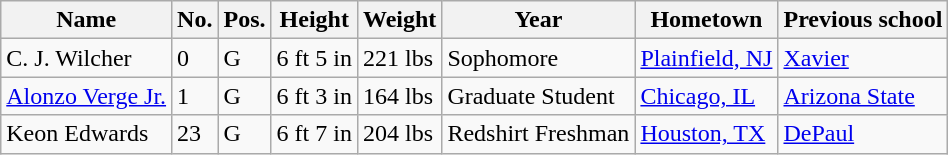<table class="wikitable sortable" border="1">
<tr>
<th>Name</th>
<th>No.</th>
<th>Pos.</th>
<th>Height</th>
<th>Weight</th>
<th>Year</th>
<th>Hometown</th>
<th class="unsortable">Previous school</th>
</tr>
<tr>
<td>C. J. Wilcher</td>
<td>0</td>
<td>G</td>
<td>6 ft 5 in</td>
<td>221 lbs</td>
<td>Sophomore</td>
<td><a href='#'>Plainfield, NJ</a></td>
<td><a href='#'>Xavier</a></td>
</tr>
<tr>
<td><a href='#'>Alonzo Verge Jr.</a></td>
<td>1</td>
<td>G</td>
<td>6 ft 3 in</td>
<td>164 lbs</td>
<td>Graduate Student</td>
<td><a href='#'>Chicago, IL</a></td>
<td><a href='#'>Arizona State</a></td>
</tr>
<tr>
<td>Keon Edwards</td>
<td>23</td>
<td>G</td>
<td>6 ft 7 in</td>
<td>204 lbs</td>
<td>Redshirt Freshman</td>
<td><a href='#'>Houston, TX</a></td>
<td><a href='#'>DePaul</a></td>
</tr>
</table>
